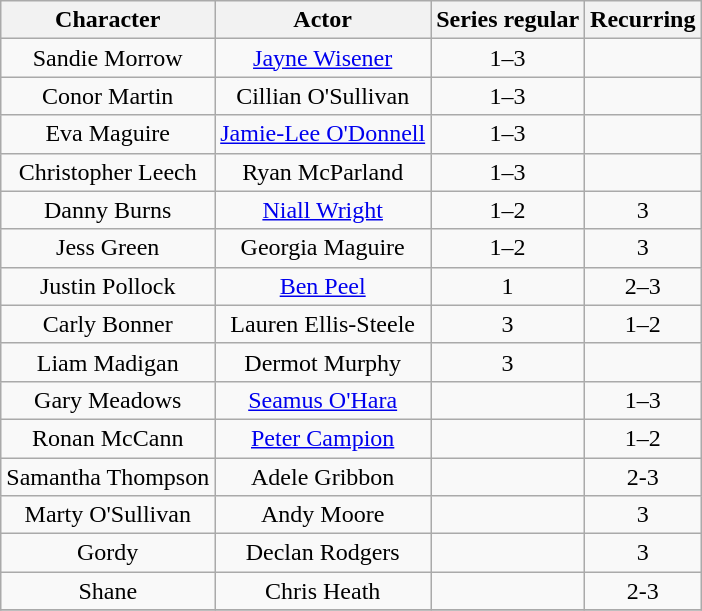<table class="wikitable plainrowheaders" style="text-align:center;">
<tr>
<th scope="col">Character</th>
<th scope="col">Actor</th>
<th scope="col">Series regular</th>
<th scope="col">Recurring</th>
</tr>
<tr>
<td scope="row">Sandie Morrow</td>
<td><a href='#'>Jayne Wisener</a></td>
<td>1–3</td>
<td></td>
</tr>
<tr>
<td scope="row">Conor Martin</td>
<td>Cillian O'Sullivan</td>
<td>1–3</td>
<td></td>
</tr>
<tr>
<td scope="row">Eva Maguire</td>
<td><a href='#'>Jamie-Lee O'Donnell</a></td>
<td>1–3</td>
<td></td>
</tr>
<tr>
<td scope="row">Christopher Leech</td>
<td>Ryan McParland</td>
<td>1–3</td>
<td></td>
</tr>
<tr>
<td scope="row">Danny Burns</td>
<td><a href='#'>Niall Wright</a></td>
<td>1–2</td>
<td>3</td>
</tr>
<tr>
<td scope="row">Jess Green</td>
<td>Georgia Maguire</td>
<td>1–2</td>
<td>3</td>
</tr>
<tr>
<td scope="row">Justin Pollock</td>
<td><a href='#'>Ben Peel</a></td>
<td>1</td>
<td>2–3</td>
</tr>
<tr>
<td scope="row">Carly Bonner</td>
<td>Lauren Ellis-Steele</td>
<td>3</td>
<td>1–2</td>
</tr>
<tr>
<td scope="row">Liam Madigan</td>
<td>Dermot Murphy</td>
<td>3</td>
<td></td>
</tr>
<tr>
<td scope="row">Gary Meadows</td>
<td><a href='#'>Seamus O'Hara</a></td>
<td></td>
<td>1–3</td>
</tr>
<tr>
<td scope="row">Ronan McCann</td>
<td><a href='#'>Peter Campion</a></td>
<td></td>
<td>1–2</td>
</tr>
<tr>
<td scope="row">Samantha Thompson</td>
<td>Adele Gribbon</td>
<td></td>
<td>2-3</td>
</tr>
<tr>
<td scope="row">Marty O'Sullivan</td>
<td>Andy Moore</td>
<td></td>
<td>3</td>
</tr>
<tr>
<td scope="row">Gordy</td>
<td>Declan Rodgers</td>
<td></td>
<td>3</td>
</tr>
<tr>
<td scope="row">Shane</td>
<td>Chris Heath</td>
<td></td>
<td>2-3</td>
</tr>
<tr>
</tr>
</table>
